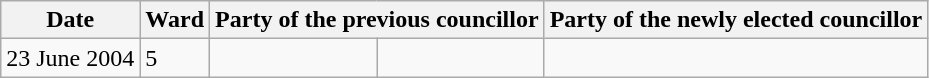<table class="wikitable">
<tr>
<th>Date</th>
<th>Ward</th>
<th colspan=2>Party of the previous councillor</th>
<th colspan=2>Party of the newly elected councillor</th>
</tr>
<tr>
<td>23 June 2004</td>
<td>5</td>
<td></td>
<td></td>
</tr>
</table>
